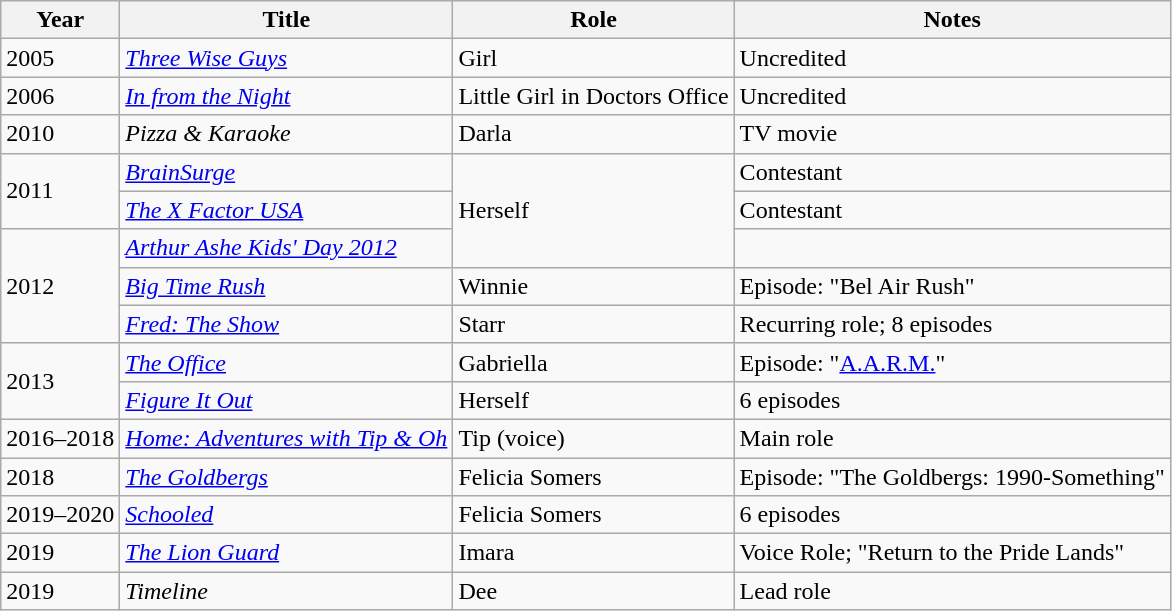<table class="wikitable">
<tr>
<th>Year</th>
<th>Title</th>
<th>Role</th>
<th>Notes</th>
</tr>
<tr>
<td>2005</td>
<td><em><a href='#'>Three Wise Guys</a></em></td>
<td>Girl</td>
<td>Uncredited</td>
</tr>
<tr>
<td>2006</td>
<td><em><a href='#'>In from the Night</a></em></td>
<td>Little Girl in Doctors Office</td>
<td>Uncredited</td>
</tr>
<tr>
<td>2010</td>
<td><em>Pizza & Karaoke</em></td>
<td>Darla</td>
<td>TV movie</td>
</tr>
<tr>
<td rowspan="2">2011</td>
<td><em><a href='#'>BrainSurge</a></em></td>
<td rowspan="3">Herself</td>
<td>Contestant</td>
</tr>
<tr>
<td><em><a href='#'>The X Factor USA</a></em></td>
<td>Contestant</td>
</tr>
<tr>
<td rowspan="3">2012</td>
<td><em><a href='#'>Arthur Ashe Kids' Day 2012</a></em></td>
<td></td>
</tr>
<tr>
<td><em><a href='#'>Big Time Rush</a></em></td>
<td>Winnie</td>
<td>Episode: "Bel Air Rush"</td>
</tr>
<tr>
<td><em><a href='#'>Fred: The Show</a></em></td>
<td>Starr</td>
<td>Recurring role; 8 episodes</td>
</tr>
<tr>
<td rowspan="2">2013</td>
<td><em><a href='#'>The Office</a></em></td>
<td>Gabriella</td>
<td>Episode: "<a href='#'>A.A.R.M.</a>"</td>
</tr>
<tr>
<td><em><a href='#'>Figure It Out</a></em></td>
<td>Herself</td>
<td>6 episodes</td>
</tr>
<tr>
<td>2016–2018</td>
<td><em><a href='#'>Home: Adventures with Tip & Oh</a></em></td>
<td>Tip (voice)</td>
<td>Main role</td>
</tr>
<tr>
<td>2018</td>
<td><em><a href='#'>The Goldbergs</a></em></td>
<td>Felicia Somers</td>
<td>Episode: "The Goldbergs: 1990-Something"</td>
</tr>
<tr>
<td>2019–2020</td>
<td><em><a href='#'>Schooled</a></em></td>
<td>Felicia Somers</td>
<td>6 episodes</td>
</tr>
<tr>
<td>2019</td>
<td><em><a href='#'>The Lion Guard</a></em></td>
<td>Imara</td>
<td>Voice Role; "Return to the Pride Lands"</td>
</tr>
<tr>
<td>2019</td>
<td><em>Timeline</em></td>
<td>Dee</td>
<td>Lead role</td>
</tr>
</table>
